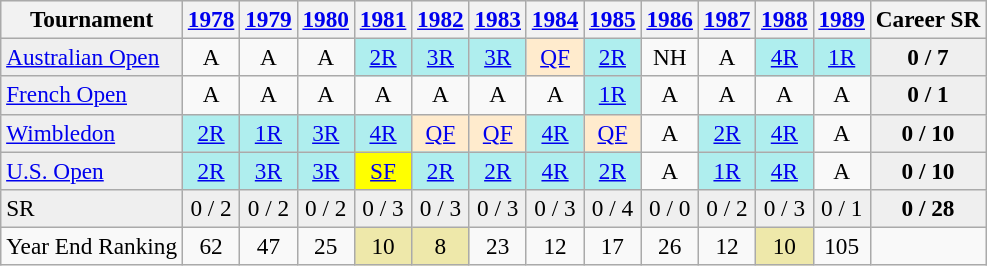<table class="wikitable" style=font-size:97%>
<tr bgcolor="#efefef">
<th>Tournament</th>
<th><a href='#'>1978</a></th>
<th><a href='#'>1979</a></th>
<th><a href='#'>1980</a></th>
<th><a href='#'>1981</a></th>
<th><a href='#'>1982</a></th>
<th><a href='#'>1983</a></th>
<th><a href='#'>1984</a></th>
<th><a href='#'>1985</a></th>
<th><a href='#'>1986</a></th>
<th><a href='#'>1987</a></th>
<th><a href='#'>1988</a></th>
<th><a href='#'>1989</a></th>
<th>Career SR</th>
</tr>
<tr>
<td style="background:#EFEFEF;"><a href='#'>Australian Open</a></td>
<td align="center">A</td>
<td align="center">A</td>
<td align="center">A</td>
<td align="center" style="background:#afeeee;"><a href='#'>2R</a></td>
<td align="center" style="background:#afeeee;"><a href='#'>3R</a></td>
<td align="center" style="background:#afeeee;"><a href='#'>3R</a></td>
<td align="center" style="background:#ffebcd;"><a href='#'>QF</a></td>
<td align="center" style="background:#afeeee;"><a href='#'>2R</a></td>
<td align="center">NH</td>
<td align="center">A</td>
<td align="center" style="background:#afeeee;"><a href='#'>4R</a></td>
<td align="center" style="background:#afeeee;"><a href='#'>1R</a></td>
<td align="center" style="background:#EFEFEF;"><strong>0 / 7</strong></td>
</tr>
<tr>
<td style="background:#EFEFEF;"><a href='#'>French Open</a></td>
<td align="center">A</td>
<td align="center">A</td>
<td align="center">A</td>
<td align="center">A</td>
<td align="center">A</td>
<td align="center">A</td>
<td align="center">A</td>
<td align="center" style="background:#afeeee;"><a href='#'>1R</a></td>
<td align="center">A</td>
<td align="center">A</td>
<td align="center">A</td>
<td align="center">A</td>
<td align="center" style="background:#EFEFEF;"><strong>0 / 1</strong></td>
</tr>
<tr>
<td style="background:#EFEFEF;"><a href='#'>Wimbledon</a></td>
<td align="center" style="background:#afeeee;"><a href='#'>2R</a></td>
<td align="center" style="background:#afeeee;"><a href='#'>1R</a></td>
<td align="center" style="background:#afeeee;"><a href='#'>3R</a></td>
<td align="center" style="background:#afeeee;"><a href='#'>4R</a></td>
<td align="center" style="background:#ffebcd;"><a href='#'>QF</a></td>
<td align="center" style="background:#ffebcd;"><a href='#'>QF</a></td>
<td align="center" style="background:#afeeee;"><a href='#'>4R</a></td>
<td align="center" style="background:#ffebcd;"><a href='#'>QF</a></td>
<td align="center">A</td>
<td align="center" style="background:#afeeee;"><a href='#'>2R</a></td>
<td align="center" style="background:#afeeee;"><a href='#'>4R</a></td>
<td align="center">A</td>
<td align="center" style="background:#EFEFEF;"><strong>0 / 10</strong></td>
</tr>
<tr>
<td style="background:#EFEFEF;"><a href='#'>U.S. Open</a></td>
<td align="center" style="background:#afeeee;"><a href='#'>2R</a></td>
<td align="center" style="background:#afeeee;"><a href='#'>3R</a></td>
<td align="center" style="background:#afeeee;"><a href='#'>3R</a></td>
<td align="center" style="background:yellow;"><a href='#'>SF</a></td>
<td align="center" style="background:#afeeee;"><a href='#'>2R</a></td>
<td align="center" style="background:#afeeee;"><a href='#'>2R</a></td>
<td align="center" style="background:#afeeee;"><a href='#'>4R</a></td>
<td align="center" style="background:#afeeee;"><a href='#'>2R</a></td>
<td align="center">A</td>
<td align="center" style="background:#afeeee;"><a href='#'>1R</a></td>
<td align="center" style="background:#afeeee;"><a href='#'>4R</a></td>
<td align="center">A</td>
<td align="center" style="background:#EFEFEF;"><strong>0 / 10</strong></td>
</tr>
<tr>
<td style="background:#EFEFEF;">SR</td>
<td align="center" style="background:#EFEFEF;">0 / 2</td>
<td align="center" style="background:#EFEFEF;">0 / 2</td>
<td align="center" style="background:#EFEFEF;">0 / 2</td>
<td align="center" style="background:#EFEFEF;">0 / 3</td>
<td align="center" style="background:#EFEFEF;">0 / 3</td>
<td align="center" style="background:#EFEFEF;">0 / 3</td>
<td align="center" style="background:#EFEFEF;">0 / 3</td>
<td align="center" style="background:#EFEFEF;">0 / 4</td>
<td align="center" style="background:#EFEFEF;">0 / 0</td>
<td align="center" style="background:#EFEFEF;">0 / 2</td>
<td align="center" style="background:#EFEFEF;">0 / 3</td>
<td align="center" style="background:#EFEFEF;">0 / 1</td>
<td align="center" style="background:#EFEFEF;"><strong>0 / 28</strong></td>
</tr>
<tr>
<td align=left>Year End Ranking</td>
<td align="center">62</td>
<td align="center">47</td>
<td align="center">25</td>
<td align="center" bgcolor=EEE8AA>10</td>
<td align="center" bgcolor=EEE8AA>8</td>
<td align="center">23</td>
<td align="center">12</td>
<td align="center">17</td>
<td align="center">26</td>
<td align="center">12</td>
<td align="center" bgcolor=EEE8AA>10</td>
<td align="center">105</td>
</tr>
</table>
